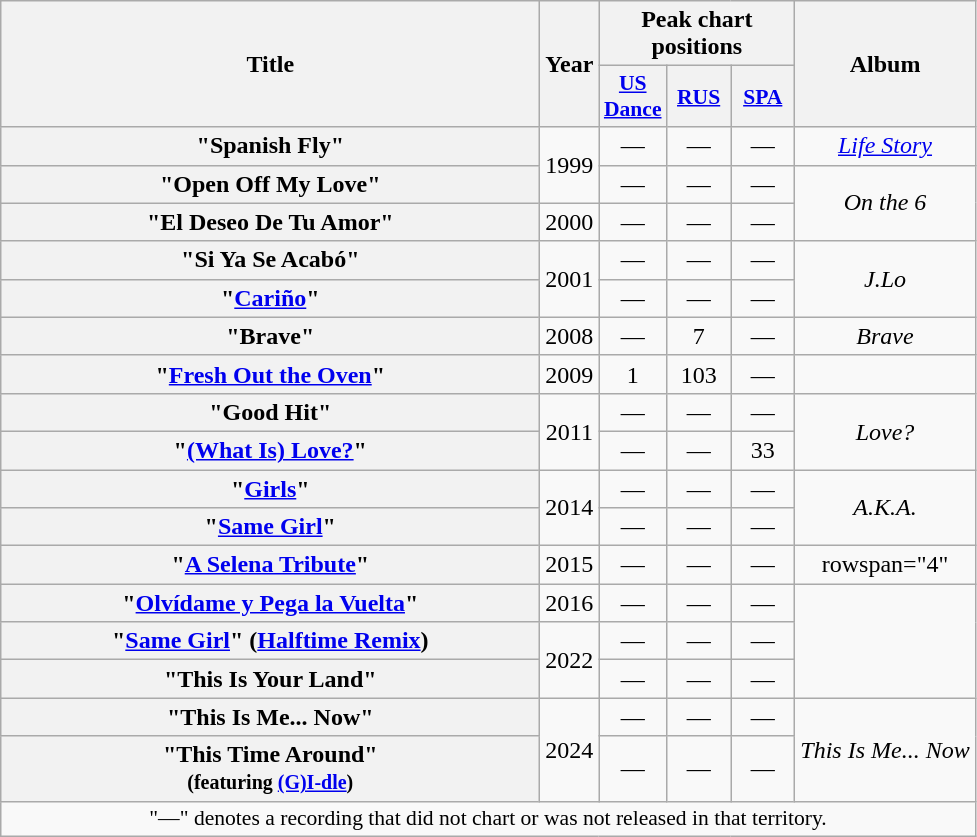<table class="wikitable plainrowheaders" style="text-align: center;">
<tr>
<th scope="col" rowspan="2" style="width:22em;">Title</th>
<th scope="col" rowspan="2" style="width:1em;">Year</th>
<th scope="col" colspan="3">Peak chart positions</th>
<th scope="col" rowspan="2">Album</th>
</tr>
<tr>
<th scope="col" style="width:2.5em; font-size:90%;"><a href='#'>US<br>Dance</a><br></th>
<th scope="col" style="width:2.5em; font-size:90%;"><a href='#'>RUS</a><br></th>
<th scope="col" style="width:2.5em; font-size:90%;"><a href='#'>SPA</a><br></th>
</tr>
<tr>
<th scope="row">"Spanish Fly"<br></th>
<td rowspan="2">1999</td>
<td>—</td>
<td>—</td>
<td>—</td>
<td><em><a href='#'>Life Story</a></em></td>
</tr>
<tr>
<th scope="row">"Open Off My Love"</th>
<td>—</td>
<td>—</td>
<td>—</td>
<td rowspan="2"><em>On the 6</em></td>
</tr>
<tr>
<th scope="row">"El Deseo De Tu Amor"</th>
<td>2000</td>
<td>—</td>
<td>—</td>
<td>—</td>
</tr>
<tr>
<th scope="row">"Si Ya Se Acabó"</th>
<td rowspan="2">2001</td>
<td>—</td>
<td>—</td>
<td>—</td>
<td rowspan="2"><em>J.Lo</em></td>
</tr>
<tr>
<th scope="row">"<a href='#'>Cariño</a>"</th>
<td>—</td>
<td>—</td>
<td>—</td>
</tr>
<tr>
<th scope="row">"Brave"</th>
<td>2008</td>
<td>—</td>
<td>7</td>
<td>—</td>
<td><em>Brave</em></td>
</tr>
<tr>
<th scope="row">"<a href='#'>Fresh Out the Oven</a>" <br> </th>
<td>2009</td>
<td>1</td>
<td>103</td>
<td>—</td>
<td></td>
</tr>
<tr>
<th scope="row">"Good Hit"</th>
<td rowspan="2">2011</td>
<td>—</td>
<td>—</td>
<td>—</td>
<td rowspan="2"><em>Love?</em></td>
</tr>
<tr>
<th scope="row">"<a href='#'>(What Is) Love?</a>"</th>
<td>—</td>
<td>—</td>
<td>33</td>
</tr>
<tr>
<th scope="row">"<a href='#'>Girls</a>"</th>
<td rowspan="2">2014</td>
<td>—</td>
<td>—</td>
<td>—</td>
<td rowspan="2"><em>A.K.A.</em></td>
</tr>
<tr>
<th scope="row">"<a href='#'>Same Girl</a>"</th>
<td>—</td>
<td>—</td>
<td>—</td>
</tr>
<tr>
<th scope="row">"<a href='#'>A Selena Tribute</a>"</th>
<td>2015</td>
<td>—</td>
<td>—</td>
<td>—</td>
<td>rowspan="4" </td>
</tr>
<tr>
<th scope="row">"<a href='#'>Olvídame y Pega la Vuelta</a>"<br> </th>
<td>2016</td>
<td>—</td>
<td>—</td>
<td>—</td>
</tr>
<tr>
<th scope="row">"<a href='#'>Same Girl</a>" (<a href='#'>Halftime Remix</a>)<br></th>
<td rowspan="2">2022</td>
<td>—</td>
<td>—</td>
<td>—</td>
</tr>
<tr>
<th scope=row>"This Is Your Land"<br></th>
<td>—</td>
<td>—</td>
<td>—</td>
</tr>
<tr>
<th scope=row>"This Is Me... Now"</th>
<td rowspan="2">2024</td>
<td>—</td>
<td>—</td>
<td>—</td>
<td rowspan="2"><em>This Is Me... Now</em></td>
</tr>
<tr>
<th scope="row">"This Time Around"<br><small>(featuring <a href='#'>(G)I-dle</a>)</small></th>
<td>—</td>
<td>—</td>
<td>—</td>
</tr>
<tr>
<td colspan="16" style="font-size:90%">"—" denotes a recording that did not chart or was not released in that territory.</td>
</tr>
</table>
